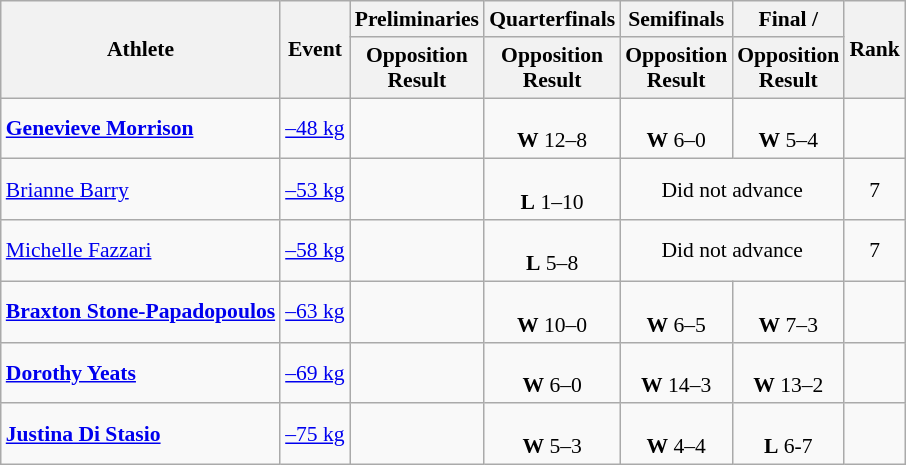<table class="wikitable" style="font-size:90%">
<tr>
<th rowspan=2>Athlete</th>
<th rowspan=2>Event</th>
<th>Preliminaries</th>
<th>Quarterfinals</th>
<th>Semifinals</th>
<th>Final / </th>
<th rowspan=2>Rank</th>
</tr>
<tr>
<th>Opposition<br>Result</th>
<th>Opposition<br>Result</th>
<th>Opposition<br>Result</th>
<th>Opposition<br>Result</th>
</tr>
<tr align=center>
<td align=left><strong><a href='#'>Genevieve Morrison</a></strong></td>
<td><a href='#'>–48 kg</a></td>
<td></td>
<td><br><strong>W</strong> 12–8</td>
<td><br><strong>W</strong> 6–0</td>
<td><br><strong>W</strong> 5–4</td>
<td></td>
</tr>
<tr align=center>
<td align=left><a href='#'>Brianne Barry</a></td>
<td><a href='#'>–53 kg</a></td>
<td></td>
<td><br><strong>L</strong> 1–10</td>
<td colspan=2>Did not advance</td>
<td>7</td>
</tr>
<tr align=center>
<td align=left><a href='#'>Michelle Fazzari</a></td>
<td><a href='#'>–58 kg</a></td>
<td></td>
<td><br><strong>L</strong> 5–8</td>
<td colspan=2>Did not advance</td>
<td>7</td>
</tr>
<tr align=center>
<td><strong><a href='#'>Braxton Stone-Papadopoulos</a></strong></td>
<td><a href='#'>–63 kg</a></td>
<td></td>
<td><br><strong>W</strong> 10–0</td>
<td><br><strong>W</strong> 6–5</td>
<td><br><strong>W</strong> 7–3</td>
<td></td>
</tr>
<tr align=center>
<td align=left><strong><a href='#'>Dorothy Yeats</a></strong></td>
<td><a href='#'>–69 kg</a></td>
<td></td>
<td><br><strong>W</strong> 6–0</td>
<td><br><strong>W</strong> 14–3</td>
<td><br><strong>W</strong> 13–2</td>
<td></td>
</tr>
<tr align=center>
<td align=left><strong><a href='#'>Justina Di Stasio</a></strong></td>
<td><a href='#'>–75 kg</a></td>
<td></td>
<td><br><strong>W</strong> 5–3</td>
<td><br><strong>W</strong> 4–4</td>
<td><br><strong>L</strong> 6-7</td>
<td></td>
</tr>
</table>
